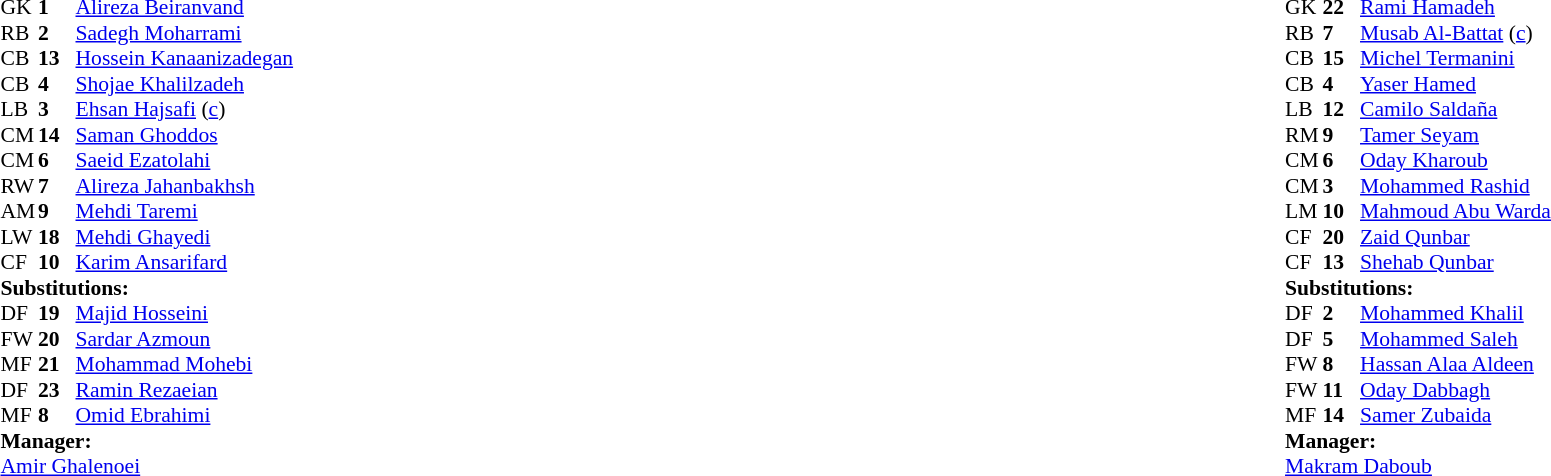<table width="100%">
<tr>
<td valign="top" width="40%"><br><table style="font-size:90%" cellspacing="0" cellpadding="0">
<tr>
<th width=25></th>
<th width=25></th>
</tr>
<tr>
<td>GK</td>
<td><strong>1</strong></td>
<td><a href='#'>Alireza Beiranvand</a></td>
</tr>
<tr>
<td>RB</td>
<td><strong>2</strong></td>
<td><a href='#'>Sadegh Moharrami</a></td>
<td></td>
<td></td>
</tr>
<tr>
<td>CB</td>
<td><strong>13</strong></td>
<td><a href='#'>Hossein Kanaanizadegan</a></td>
<td></td>
</tr>
<tr>
<td>CB</td>
<td><strong>4</strong></td>
<td><a href='#'>Shojae Khalilzadeh</a></td>
<td></td>
<td></td>
</tr>
<tr>
<td>LB</td>
<td><strong>3</strong></td>
<td><a href='#'>Ehsan Hajsafi</a> (<a href='#'>c</a>)</td>
</tr>
<tr>
<td>CM</td>
<td><strong>14</strong></td>
<td><a href='#'>Saman Ghoddos</a></td>
<td></td>
<td></td>
</tr>
<tr>
<td>CM</td>
<td><strong>6</strong></td>
<td><a href='#'>Saeid Ezatolahi</a></td>
</tr>
<tr>
<td>RW</td>
<td><strong>7</strong></td>
<td><a href='#'>Alireza Jahanbakhsh</a></td>
</tr>
<tr>
<td>AM</td>
<td><strong>9</strong></td>
<td><a href='#'>Mehdi Taremi</a></td>
</tr>
<tr>
<td>LW</td>
<td><strong>18</strong></td>
<td><a href='#'>Mehdi Ghayedi</a></td>
<td></td>
<td></td>
</tr>
<tr>
<td>CF</td>
<td><strong>10</strong></td>
<td><a href='#'>Karim Ansarifard</a></td>
<td></td>
<td></td>
</tr>
<tr>
<td colspan=3><strong>Substitutions:</strong></td>
</tr>
<tr>
<td>DF</td>
<td><strong>19</strong></td>
<td><a href='#'>Majid Hosseini</a></td>
<td></td>
<td></td>
</tr>
<tr>
<td>FW</td>
<td><strong>20</strong></td>
<td><a href='#'>Sardar Azmoun</a></td>
<td></td>
<td></td>
</tr>
<tr>
<td>MF</td>
<td><strong>21</strong></td>
<td><a href='#'>Mohammad Mohebi</a></td>
<td></td>
<td></td>
</tr>
<tr>
<td>DF</td>
<td><strong>23</strong></td>
<td><a href='#'>Ramin Rezaeian</a></td>
<td></td>
<td></td>
</tr>
<tr>
<td>MF</td>
<td><strong>8</strong></td>
<td><a href='#'>Omid Ebrahimi</a></td>
<td></td>
<td></td>
</tr>
<tr>
<td colspan=3><strong>Manager:</strong></td>
</tr>
<tr>
<td colspan=3><a href='#'>Amir Ghalenoei</a></td>
</tr>
</table>
</td>
<td valign="top"></td>
<td valign="top" width="50%"><br><table style="font-size:90%; margin:auto" cellspacing="0" cellpadding="0">
<tr>
<th width=25></th>
<th width=25></th>
</tr>
<tr>
<td>GK</td>
<td><strong>22</strong></td>
<td><a href='#'>Rami Hamadeh</a></td>
</tr>
<tr>
<td>RB</td>
<td><strong>7</strong></td>
<td><a href='#'>Musab Al-Battat</a> (<a href='#'>c</a>)</td>
</tr>
<tr>
<td>CB</td>
<td><strong>15</strong></td>
<td><a href='#'>Michel Termanini</a></td>
<td></td>
</tr>
<tr>
<td>CB</td>
<td><strong>4</strong></td>
<td><a href='#'>Yaser Hamed</a></td>
<td></td>
<td></td>
</tr>
<tr>
<td>LB</td>
<td><strong>12</strong></td>
<td><a href='#'>Camilo Saldaña</a></td>
<td></td>
<td></td>
</tr>
<tr>
<td>RM</td>
<td><strong>9</strong></td>
<td><a href='#'>Tamer Seyam</a></td>
<td></td>
<td></td>
</tr>
<tr>
<td>CM</td>
<td><strong>6</strong></td>
<td><a href='#'>Oday Kharoub</a></td>
</tr>
<tr>
<td>CM</td>
<td><strong>3</strong></td>
<td><a href='#'>Mohammed Rashid</a></td>
</tr>
<tr>
<td>LM</td>
<td><strong>10</strong></td>
<td><a href='#'>Mahmoud Abu Warda</a></td>
</tr>
<tr>
<td>CF</td>
<td><strong>20</strong></td>
<td><a href='#'>Zaid Qunbar</a></td>
<td></td>
<td></td>
</tr>
<tr>
<td>CF</td>
<td><strong>13</strong></td>
<td><a href='#'>Shehab Qunbar</a></td>
<td></td>
<td></td>
</tr>
<tr>
<td colspan=3><strong>Substitutions:</strong></td>
</tr>
<tr>
<td>DF</td>
<td><strong>2</strong></td>
<td><a href='#'>Mohammed Khalil</a></td>
<td></td>
<td></td>
</tr>
<tr>
<td>DF</td>
<td><strong>5</strong></td>
<td><a href='#'>Mohammed Saleh</a></td>
<td></td>
<td></td>
</tr>
<tr>
<td>FW</td>
<td><strong>8</strong></td>
<td><a href='#'>Hassan Alaa Aldeen</a></td>
<td></td>
<td></td>
</tr>
<tr>
<td>FW</td>
<td><strong>11</strong></td>
<td><a href='#'>Oday Dabbagh</a></td>
<td></td>
<td></td>
</tr>
<tr>
<td>MF</td>
<td><strong>14</strong></td>
<td><a href='#'>Samer Zubaida</a></td>
<td></td>
<td></td>
</tr>
<tr>
<td colspan=3><strong>Manager:</strong></td>
</tr>
<tr>
<td colspan=3> <a href='#'>Makram Daboub</a></td>
</tr>
</table>
</td>
</tr>
</table>
